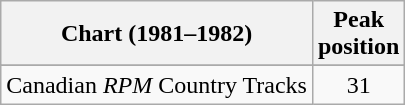<table class="wikitable sortable">
<tr>
<th>Chart (1981–1982)</th>
<th>Peak<br>position</th>
</tr>
<tr>
</tr>
<tr>
<td align="left">Canadian <em>RPM</em> Country Tracks</td>
<td align="center">31</td>
</tr>
</table>
